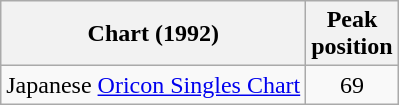<table class="wikitable">
<tr>
<th>Chart (1992)</th>
<th>Peak<br>position</th>
</tr>
<tr>
<td>Japanese <a href='#'>Oricon Singles Chart</a></td>
<td align="center">69</td>
</tr>
</table>
